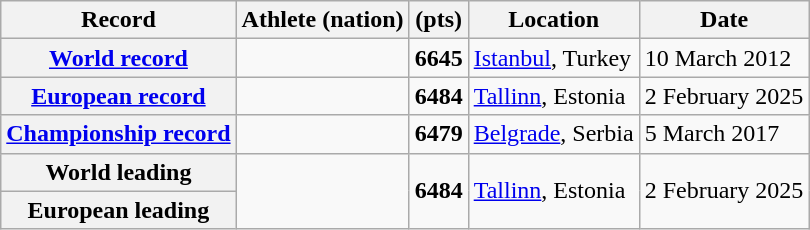<table class="wikitable">
<tr>
<th scope="col">Record</th>
<th scope="col">Athlete (nation)</th>
<th scope="col"> (pts)</th>
<th scope="col">Location</th>
<th scope="col">Date</th>
</tr>
<tr>
<th scope="row"><a href='#'>World record</a><strong></strong></th>
<td></td>
<td align="center"><strong>6645</strong></td>
<td><a href='#'>Istanbul</a>, Turkey</td>
<td>10 March 2012</td>
</tr>
<tr>
<th scope="row"><a href='#'>European record</a><strong></strong></th>
<td></td>
<td align="center"><strong>6484</strong></td>
<td><a href='#'>Tallinn</a>, Estonia</td>
<td>2 February 2025</td>
</tr>
<tr>
<th scope="row"><a href='#'>Championship record</a></th>
<td></td>
<td align="center"><strong>6479</strong></td>
<td><a href='#'>Belgrade</a>, Serbia</td>
<td>5 March 2017</td>
</tr>
<tr>
<th scope="row">World leading<strong></strong></th>
<td rowspan="2"></td>
<td rowspan="2" align="center"><strong>6484</strong></td>
<td rowspan="2"><a href='#'>Tallinn</a>, Estonia</td>
<td rowspan="2">2 February 2025</td>
</tr>
<tr>
<th scope="row">European leading<strong></strong></th>
</tr>
</table>
